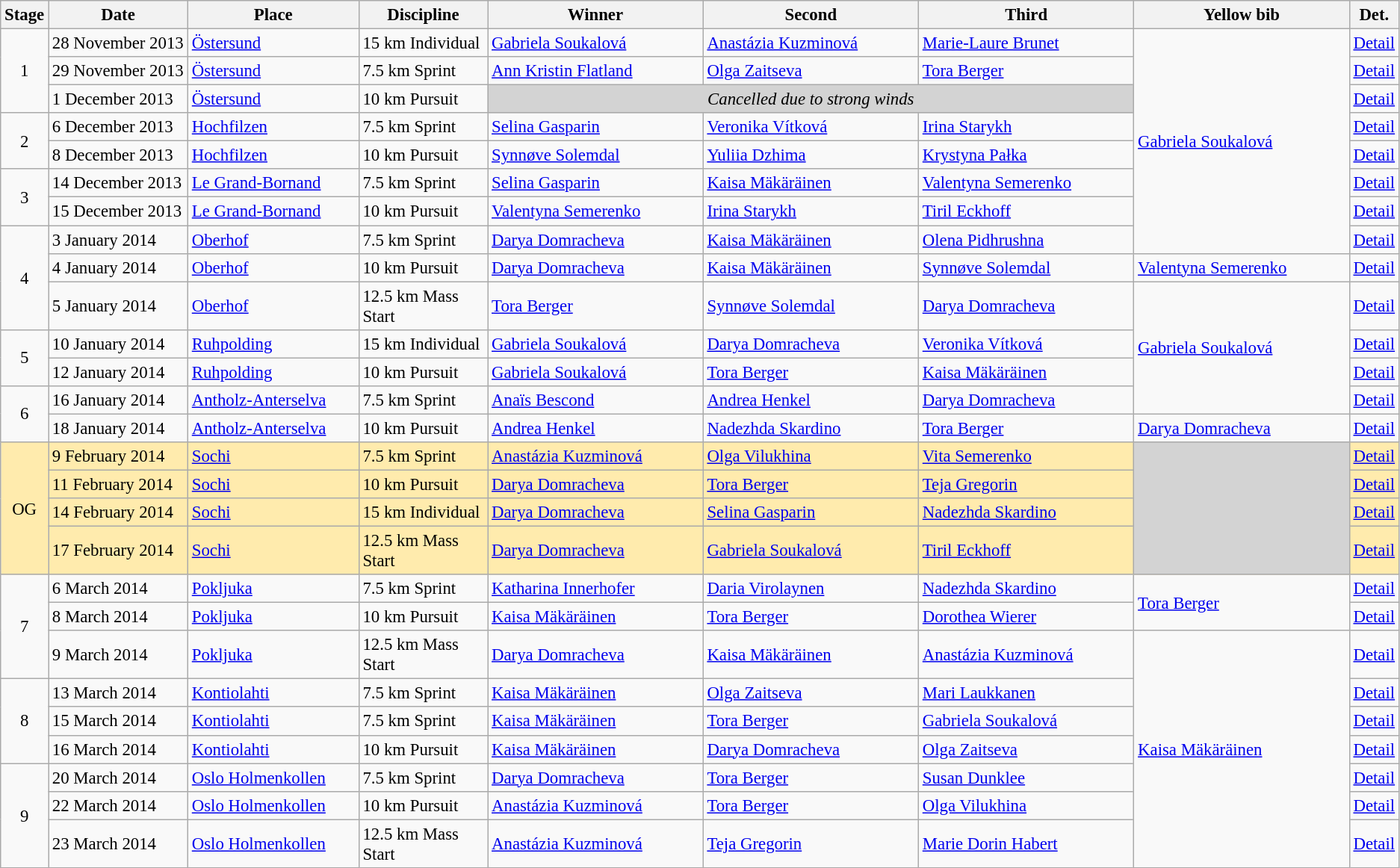<table class="wikitable" style="font-size:95%;">
<tr>
<th width="10">Stage</th>
<th width="120">Date</th>
<th width="148">Place</th>
<th width="110">Discipline</th>
<th width="190">Winner</th>
<th width="190">Second</th>
<th width="190">Third</th>
<th width="190">Yellow bib <br> </th>
<th width="8">Det.</th>
</tr>
<tr>
<td align=center rowspan="3">1</td>
<td>28 November 2013</td>
<td> <a href='#'>Östersund</a></td>
<td>15 km Individual</td>
<td> <a href='#'>Gabriela Soukalová</a></td>
<td> <a href='#'>Anastázia Kuzminová</a></td>
<td> <a href='#'>Marie-Laure Brunet</a></td>
<td rowspan="8"> <a href='#'>Gabriela Soukalová</a></td>
<td><a href='#'>Detail</a></td>
</tr>
<tr>
<td>29 November 2013</td>
<td> <a href='#'>Östersund</a></td>
<td>7.5 km Sprint</td>
<td> <a href='#'>Ann Kristin Flatland</a></td>
<td> <a href='#'>Olga Zaitseva</a></td>
<td> <a href='#'>Tora Berger</a></td>
<td><a href='#'>Detail</a></td>
</tr>
<tr>
<td>1 December 2013</td>
<td> <a href='#'>Östersund</a></td>
<td>10 km Pursuit</td>
<td colspan="3" align="center" bgcolor=lightgrey><em>Cancelled due to strong winds</em></td>
<td><a href='#'>Detail</a></td>
</tr>
<tr>
<td align=center rowspan="2">2</td>
<td>6 December 2013</td>
<td> <a href='#'>Hochfilzen</a></td>
<td>7.5 km Sprint</td>
<td> <a href='#'>Selina Gasparin</a></td>
<td> <a href='#'>Veronika Vítková</a></td>
<td> <a href='#'>Irina Starykh</a></td>
<td><a href='#'>Detail</a></td>
</tr>
<tr>
<td>8 December 2013</td>
<td> <a href='#'>Hochfilzen</a></td>
<td>10 km Pursuit</td>
<td> <a href='#'>Synnøve Solemdal</a></td>
<td> <a href='#'>Yuliia Dzhima</a></td>
<td> <a href='#'>Krystyna Pałka</a></td>
<td><a href='#'>Detail</a></td>
</tr>
<tr>
<td align=center rowspan="2">3</td>
<td>14 December 2013</td>
<td> <a href='#'>Le Grand-Bornand</a></td>
<td>7.5 km Sprint</td>
<td> <a href='#'>Selina Gasparin</a></td>
<td> <a href='#'>Kaisa Mäkäräinen</a></td>
<td> <a href='#'>Valentyna Semerenko</a></td>
<td><a href='#'>Detail</a></td>
</tr>
<tr>
<td>15 December 2013</td>
<td> <a href='#'>Le Grand-Bornand</a></td>
<td>10 km Pursuit</td>
<td> <a href='#'>Valentyna Semerenko</a></td>
<td> <a href='#'>Irina Starykh</a></td>
<td> <a href='#'>Tiril Eckhoff</a></td>
<td><a href='#'>Detail</a></td>
</tr>
<tr>
<td align=center rowspan="3">4</td>
<td>3 January 2014</td>
<td> <a href='#'>Oberhof</a></td>
<td>7.5 km Sprint</td>
<td> <a href='#'>Darya Domracheva</a></td>
<td> <a href='#'>Kaisa Mäkäräinen</a></td>
<td> <a href='#'>Olena Pidhrushna</a></td>
<td><a href='#'>Detail</a></td>
</tr>
<tr>
<td>4 January 2014</td>
<td> <a href='#'>Oberhof</a></td>
<td>10 km Pursuit</td>
<td> <a href='#'>Darya Domracheva</a></td>
<td> <a href='#'>Kaisa Mäkäräinen</a></td>
<td> <a href='#'>Synnøve Solemdal</a></td>
<td> <a href='#'>Valentyna Semerenko</a></td>
<td><a href='#'>Detail</a></td>
</tr>
<tr>
<td>5 January 2014</td>
<td> <a href='#'>Oberhof</a></td>
<td>12.5 km Mass Start</td>
<td> <a href='#'>Tora Berger</a></td>
<td> <a href='#'>Synnøve Solemdal</a></td>
<td> <a href='#'>Darya Domracheva</a></td>
<td rowspan="4"> <a href='#'>Gabriela Soukalová</a></td>
<td><a href='#'>Detail</a></td>
</tr>
<tr>
<td align=center rowspan="2">5</td>
<td>10 January 2014</td>
<td> <a href='#'>Ruhpolding</a></td>
<td>15 km Individual</td>
<td> <a href='#'>Gabriela Soukalová</a></td>
<td> <a href='#'>Darya Domracheva</a></td>
<td> <a href='#'>Veronika Vítková</a></td>
<td><a href='#'>Detail</a></td>
</tr>
<tr>
<td>12 January 2014</td>
<td> <a href='#'>Ruhpolding</a></td>
<td>10 km Pursuit</td>
<td> <a href='#'>Gabriela Soukalová</a></td>
<td> <a href='#'>Tora Berger</a></td>
<td> <a href='#'>Kaisa Mäkäräinen</a></td>
<td><a href='#'>Detail</a></td>
</tr>
<tr>
<td align=center rowspan="2">6</td>
<td>16 January 2014</td>
<td> <a href='#'>Antholz-Anterselva</a></td>
<td>7.5 km Sprint</td>
<td> <a href='#'>Anaïs Bescond</a></td>
<td> <a href='#'>Andrea Henkel</a></td>
<td> <a href='#'>Darya Domracheva</a></td>
<td><a href='#'>Detail</a></td>
</tr>
<tr>
<td>18 January 2014</td>
<td> <a href='#'>Antholz-Anterselva</a></td>
<td>10 km Pursuit</td>
<td> <a href='#'>Andrea Henkel</a></td>
<td> <a href='#'>Nadezhda Skardino</a></td>
<td> <a href='#'>Tora Berger</a></td>
<td> <a href='#'>Darya Domracheva</a></td>
<td><a href='#'>Detail</a></td>
</tr>
<tr style="background:#FFEBAD">
<td align=center rowspan="4">OG</td>
<td>9 February 2014</td>
<td> <a href='#'>Sochi</a></td>
<td>7.5 km Sprint</td>
<td> <a href='#'>Anastázia Kuzminová</a></td>
<td> <a href='#'>Olga Vilukhina</a></td>
<td> <a href='#'>Vita Semerenko</a></td>
<td rowspan="4" align="center" bgcolor=lightgrey></td>
<td><a href='#'>Detail</a></td>
</tr>
<tr style="background:#FFEBAD">
<td>11 February 2014</td>
<td> <a href='#'>Sochi</a></td>
<td>10 km Pursuit</td>
<td> <a href='#'>Darya Domracheva</a></td>
<td> <a href='#'>Tora Berger</a></td>
<td> <a href='#'>Teja Gregorin</a></td>
<td><a href='#'>Detail</a></td>
</tr>
<tr style="background:#FFEBAD">
<td>14 February 2014</td>
<td> <a href='#'>Sochi</a></td>
<td>15 km Individual</td>
<td> <a href='#'>Darya Domracheva</a></td>
<td> <a href='#'>Selina Gasparin</a></td>
<td> <a href='#'>Nadezhda Skardino</a></td>
<td><a href='#'>Detail</a></td>
</tr>
<tr style="background:#FFEBAD">
<td>17 February 2014</td>
<td> <a href='#'>Sochi</a></td>
<td>12.5 km Mass Start</td>
<td> <a href='#'>Darya Domracheva</a></td>
<td> <a href='#'>Gabriela Soukalová</a></td>
<td> <a href='#'>Tiril Eckhoff</a></td>
<td><a href='#'>Detail</a></td>
</tr>
<tr>
<td align=center rowspan="3">7</td>
<td>6 March 2014</td>
<td> <a href='#'>Pokljuka</a></td>
<td>7.5 km Sprint</td>
<td> <a href='#'>Katharina Innerhofer</a></td>
<td> <a href='#'>Daria Virolaynen</a></td>
<td> <a href='#'>Nadezhda Skardino</a></td>
<td rowspan="2"> <a href='#'>Tora Berger</a></td>
<td><a href='#'>Detail</a></td>
</tr>
<tr>
<td>8 March 2014</td>
<td> <a href='#'>Pokljuka</a></td>
<td>10 km Pursuit</td>
<td> <a href='#'>Kaisa Mäkäräinen</a></td>
<td> <a href='#'>Tora Berger</a></td>
<td> <a href='#'>Dorothea Wierer</a></td>
<td><a href='#'>Detail</a></td>
</tr>
<tr>
<td>9 March 2014</td>
<td> <a href='#'>Pokljuka</a></td>
<td>12.5 km Mass Start</td>
<td> <a href='#'>Darya Domracheva</a></td>
<td> <a href='#'>Kaisa Mäkäräinen</a></td>
<td> <a href='#'>Anastázia Kuzminová</a></td>
<td rowspan="7"> <a href='#'>Kaisa Mäkäräinen</a></td>
<td><a href='#'>Detail</a></td>
</tr>
<tr>
<td align=center rowspan="3">8</td>
<td>13 March 2014</td>
<td> <a href='#'>Kontiolahti</a></td>
<td>7.5 km Sprint</td>
<td> <a href='#'>Kaisa Mäkäräinen</a></td>
<td> <a href='#'>Olga Zaitseva</a></td>
<td> <a href='#'>Mari Laukkanen</a></td>
<td><a href='#'>Detail</a></td>
</tr>
<tr>
<td>15 March 2014</td>
<td> <a href='#'>Kontiolahti</a></td>
<td>7.5 km Sprint</td>
<td> <a href='#'>Kaisa Mäkäräinen</a></td>
<td> <a href='#'>Tora Berger</a></td>
<td> <a href='#'>Gabriela Soukalová</a></td>
<td><a href='#'>Detail</a></td>
</tr>
<tr>
<td>16 March 2014</td>
<td> <a href='#'>Kontiolahti</a></td>
<td>10 km Pursuit</td>
<td> <a href='#'>Kaisa Mäkäräinen</a></td>
<td> <a href='#'>Darya Domracheva</a></td>
<td> <a href='#'>Olga Zaitseva</a></td>
<td><a href='#'>Detail</a></td>
</tr>
<tr>
<td align=center rowspan="3">9</td>
<td>20 March 2014</td>
<td> <a href='#'>Oslo Holmenkollen</a></td>
<td>7.5 km Sprint</td>
<td> <a href='#'>Darya Domracheva</a></td>
<td> <a href='#'>Tora Berger</a></td>
<td> <a href='#'>Susan Dunklee</a></td>
<td><a href='#'>Detail</a></td>
</tr>
<tr>
<td>22 March 2014</td>
<td> <a href='#'>Oslo Holmenkollen</a></td>
<td>10 km Pursuit</td>
<td> <a href='#'>Anastázia Kuzminová</a></td>
<td> <a href='#'>Tora Berger</a></td>
<td> <a href='#'>Olga Vilukhina</a></td>
<td><a href='#'>Detail</a></td>
</tr>
<tr>
<td>23 March 2014</td>
<td> <a href='#'>Oslo Holmenkollen</a></td>
<td>12.5 km Mass Start</td>
<td> <a href='#'>Anastázia Kuzminová</a></td>
<td> <a href='#'>Teja Gregorin</a></td>
<td> <a href='#'>Marie Dorin Habert</a></td>
<td><a href='#'>Detail</a></td>
</tr>
</table>
